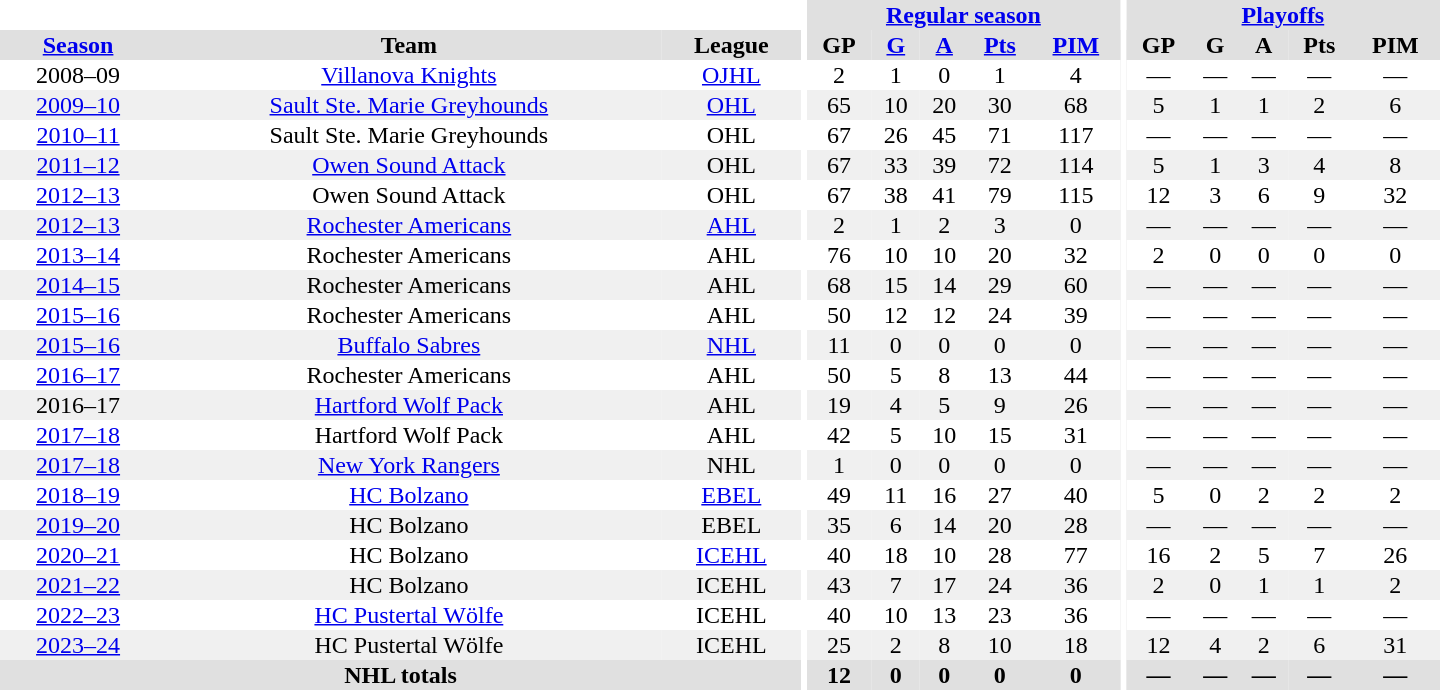<table border="0" cellpadding="1" cellspacing="0" style="text-align:center; width:60em">
<tr bgcolor="#e0e0e0">
<th colspan="3" bgcolor="#ffffff"></th>
<th rowspan="100" bgcolor="#ffffff"></th>
<th colspan="5"><a href='#'>Regular season</a></th>
<th rowspan="100" bgcolor="#ffffff"></th>
<th colspan="5"><a href='#'>Playoffs</a></th>
</tr>
<tr bgcolor="#e0e0e0">
<th><a href='#'>Season</a></th>
<th>Team</th>
<th>League</th>
<th>GP</th>
<th><a href='#'>G</a></th>
<th><a href='#'>A</a></th>
<th><a href='#'>Pts</a></th>
<th><a href='#'>PIM</a></th>
<th>GP</th>
<th>G</th>
<th>A</th>
<th>Pts</th>
<th>PIM</th>
</tr>
<tr>
<td>2008–09</td>
<td><a href='#'>Villanova Knights</a></td>
<td><a href='#'>OJHL</a></td>
<td>2</td>
<td>1</td>
<td>0</td>
<td>1</td>
<td>4</td>
<td>—</td>
<td>—</td>
<td>—</td>
<td>—</td>
<td>—</td>
</tr>
<tr bgcolor="#f0f0f0">
<td><a href='#'>2009–10</a></td>
<td><a href='#'>Sault Ste. Marie Greyhounds</a></td>
<td><a href='#'>OHL</a></td>
<td>65</td>
<td>10</td>
<td>20</td>
<td>30</td>
<td>68</td>
<td>5</td>
<td>1</td>
<td>1</td>
<td>2</td>
<td>6</td>
</tr>
<tr>
<td><a href='#'>2010–11</a></td>
<td>Sault Ste. Marie Greyhounds</td>
<td>OHL</td>
<td>67</td>
<td>26</td>
<td>45</td>
<td>71</td>
<td>117</td>
<td>—</td>
<td>—</td>
<td>—</td>
<td>—</td>
<td>—</td>
</tr>
<tr bgcolor="#f0f0f0">
<td><a href='#'>2011–12</a></td>
<td><a href='#'>Owen Sound Attack</a></td>
<td>OHL</td>
<td>67</td>
<td>33</td>
<td>39</td>
<td>72</td>
<td>114</td>
<td>5</td>
<td>1</td>
<td>3</td>
<td>4</td>
<td>8</td>
</tr>
<tr>
<td><a href='#'>2012–13</a></td>
<td>Owen Sound Attack</td>
<td>OHL</td>
<td>67</td>
<td>38</td>
<td>41</td>
<td>79</td>
<td>115</td>
<td>12</td>
<td>3</td>
<td>6</td>
<td>9</td>
<td>32</td>
</tr>
<tr bgcolor="#f0f0f0">
<td><a href='#'>2012–13</a></td>
<td><a href='#'>Rochester Americans</a></td>
<td><a href='#'>AHL</a></td>
<td>2</td>
<td>1</td>
<td>2</td>
<td>3</td>
<td>0</td>
<td>—</td>
<td>—</td>
<td>—</td>
<td>—</td>
<td>—</td>
</tr>
<tr>
<td><a href='#'>2013–14</a></td>
<td>Rochester Americans</td>
<td>AHL</td>
<td>76</td>
<td>10</td>
<td>10</td>
<td>20</td>
<td>32</td>
<td>2</td>
<td>0</td>
<td>0</td>
<td>0</td>
<td>0</td>
</tr>
<tr bgcolor="#f0f0f0">
<td><a href='#'>2014–15</a></td>
<td>Rochester Americans</td>
<td>AHL</td>
<td>68</td>
<td>15</td>
<td>14</td>
<td>29</td>
<td>60</td>
<td>—</td>
<td>—</td>
<td>—</td>
<td>—</td>
<td>—</td>
</tr>
<tr>
<td><a href='#'>2015–16</a></td>
<td>Rochester Americans</td>
<td>AHL</td>
<td>50</td>
<td>12</td>
<td>12</td>
<td>24</td>
<td>39</td>
<td>—</td>
<td>—</td>
<td>—</td>
<td>—</td>
<td>—</td>
</tr>
<tr bgcolor="#f0f0f0">
<td><a href='#'>2015–16</a></td>
<td><a href='#'>Buffalo Sabres</a></td>
<td><a href='#'>NHL</a></td>
<td>11</td>
<td>0</td>
<td>0</td>
<td>0</td>
<td>0</td>
<td>—</td>
<td>—</td>
<td>—</td>
<td>—</td>
<td>—</td>
</tr>
<tr>
<td><a href='#'>2016–17</a></td>
<td>Rochester Americans</td>
<td>AHL</td>
<td>50</td>
<td>5</td>
<td>8</td>
<td>13</td>
<td>44</td>
<td>—</td>
<td>—</td>
<td>—</td>
<td>—</td>
<td>—</td>
</tr>
<tr bgcolor="#f0f0f0">
<td>2016–17</td>
<td><a href='#'>Hartford Wolf Pack</a></td>
<td>AHL</td>
<td>19</td>
<td>4</td>
<td>5</td>
<td>9</td>
<td>26</td>
<td>—</td>
<td>—</td>
<td>—</td>
<td>—</td>
<td>—</td>
</tr>
<tr>
<td><a href='#'>2017–18</a></td>
<td>Hartford Wolf Pack</td>
<td>AHL</td>
<td>42</td>
<td>5</td>
<td>10</td>
<td>15</td>
<td>31</td>
<td>—</td>
<td>—</td>
<td>—</td>
<td>—</td>
<td>—</td>
</tr>
<tr bgcolor="#f0f0f0">
<td><a href='#'>2017–18</a></td>
<td><a href='#'>New York Rangers</a></td>
<td>NHL</td>
<td>1</td>
<td>0</td>
<td>0</td>
<td>0</td>
<td>0</td>
<td>—</td>
<td>—</td>
<td>—</td>
<td>—</td>
<td>—</td>
</tr>
<tr>
<td><a href='#'>2018–19</a></td>
<td><a href='#'>HC Bolzano</a></td>
<td><a href='#'>EBEL</a></td>
<td>49</td>
<td>11</td>
<td>16</td>
<td>27</td>
<td>40</td>
<td>5</td>
<td>0</td>
<td>2</td>
<td>2</td>
<td>2</td>
</tr>
<tr bgcolor="#f0f0f0">
<td><a href='#'>2019–20</a></td>
<td>HC Bolzano</td>
<td>EBEL</td>
<td>35</td>
<td>6</td>
<td>14</td>
<td>20</td>
<td>28</td>
<td>—</td>
<td>—</td>
<td>—</td>
<td>—</td>
<td>—</td>
</tr>
<tr>
<td><a href='#'>2020–21</a></td>
<td>HC Bolzano</td>
<td><a href='#'>ICEHL</a></td>
<td>40</td>
<td>18</td>
<td>10</td>
<td>28</td>
<td>77</td>
<td>16</td>
<td>2</td>
<td>5</td>
<td>7</td>
<td>26</td>
</tr>
<tr bgcolor="#f0f0f0">
<td><a href='#'>2021–22</a></td>
<td>HC Bolzano</td>
<td>ICEHL</td>
<td>43</td>
<td>7</td>
<td>17</td>
<td>24</td>
<td>36</td>
<td>2</td>
<td>0</td>
<td>1</td>
<td>1</td>
<td>2</td>
</tr>
<tr>
<td><a href='#'>2022–23</a></td>
<td><a href='#'>HC Pustertal Wölfe</a></td>
<td>ICEHL</td>
<td>40</td>
<td>10</td>
<td>13</td>
<td>23</td>
<td>36</td>
<td>—</td>
<td>—</td>
<td>—</td>
<td>—</td>
<td>—</td>
</tr>
<tr bgcolor="#f0f0f0">
<td><a href='#'>2023–24</a></td>
<td>HC Pustertal Wölfe</td>
<td>ICEHL</td>
<td>25</td>
<td>2</td>
<td>8</td>
<td>10</td>
<td>18</td>
<td>12</td>
<td>4</td>
<td>2</td>
<td>6</td>
<td>31</td>
</tr>
<tr bgcolor="#e0e0e0">
<th colspan="3">NHL totals</th>
<th>12</th>
<th>0</th>
<th>0</th>
<th>0</th>
<th>0</th>
<th>—</th>
<th>—</th>
<th>—</th>
<th>—</th>
<th>—</th>
</tr>
</table>
